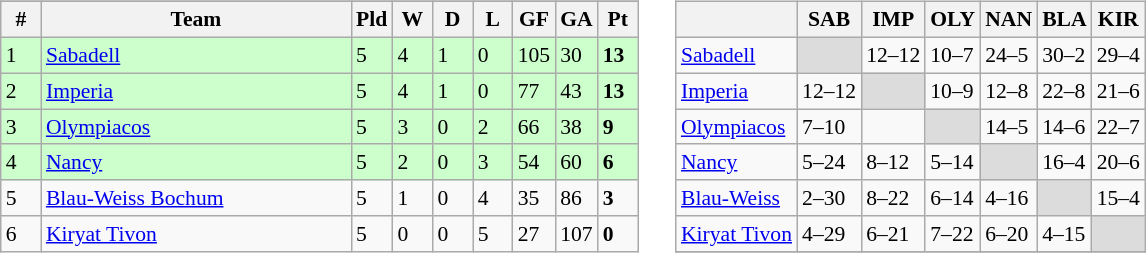<table style="font-size:90%" cellpadding="4">
<tr valign="top">
<td><br><table class=wikitable>
<tr align=center>
</tr>
<tr>
<th width=20>#</th>
<th width=200>Team</th>
<th width=20>Pld</th>
<th width=20>W</th>
<th width=20>D</th>
<th width=20>L</th>
<th width=20>GF</th>
<th width=20>GA</th>
<th width=20>Pt</th>
</tr>
<tr style="background:#cfc;">
<td>1</td>
<td align="left"> <a href='#'>Sabadell</a></td>
<td>5</td>
<td>4</td>
<td>1</td>
<td>0</td>
<td>105</td>
<td>30</td>
<td><strong>13</strong></td>
</tr>
<tr style="background:#cfc;">
<td>2</td>
<td align="left"> <a href='#'>Imperia</a></td>
<td>5</td>
<td>4</td>
<td>1</td>
<td>0</td>
<td>77</td>
<td>43</td>
<td><strong>13</strong></td>
</tr>
<tr style="background:#cfc;">
<td>3</td>
<td align="left"> <a href='#'>Olympiacos</a></td>
<td>5</td>
<td>3</td>
<td>0</td>
<td>2</td>
<td>66</td>
<td>38</td>
<td><strong>9</strong></td>
</tr>
<tr style="background:#cfc;">
<td>4</td>
<td align="left"> <a href='#'>Nancy</a></td>
<td>5</td>
<td>2</td>
<td>0</td>
<td>3</td>
<td>54</td>
<td>60</td>
<td><strong>6</strong></td>
</tr>
<tr>
<td>5</td>
<td align="left"> <a href='#'>Blau-Weiss Bochum</a></td>
<td>5</td>
<td>1</td>
<td>0</td>
<td>4</td>
<td>35</td>
<td>86</td>
<td><strong>3</strong></td>
</tr>
<tr>
<td>6</td>
<td align="left"> <a href='#'>Kiryat Tivon</a></td>
<td>5</td>
<td>0</td>
<td>0</td>
<td>5</td>
<td>27</td>
<td>107</td>
<td><strong>0</strong></td>
</tr>
</table>
</td>
<td><br><table class="wikitable">
<tr>
<th></th>
<th>SAB</th>
<th>IMP</th>
<th>OLY</th>
<th>NAN</th>
<th>BLA</th>
<th>KIR</th>
</tr>
<tr>
<td><a href='#'>Sabadell</a></td>
<td bgcolor="#DCDCDC"></td>
<td>12–12</td>
<td>10–7</td>
<td>24–5</td>
<td>30–2</td>
<td>29–4</td>
</tr>
<tr>
<td><a href='#'>Imperia</a></td>
<td>12–12</td>
<td bgcolor="#DCDCDC"></td>
<td>10–9</td>
<td>12–8</td>
<td>22–8</td>
<td>21–6</td>
</tr>
<tr>
<td><a href='#'>Olympiacos</a></td>
<td>7–10</td>
<td></td>
<td bgcolor="#DCDCDC"></td>
<td>14–5</td>
<td>14–6</td>
<td>22–7</td>
</tr>
<tr>
<td><a href='#'>Nancy</a></td>
<td>5–24</td>
<td>8–12</td>
<td>5–14</td>
<td bgcolor="#DCDCDC"></td>
<td>16–4</td>
<td>20–6</td>
</tr>
<tr>
<td><a href='#'>Blau-Weiss</a></td>
<td>2–30</td>
<td>8–22</td>
<td>6–14</td>
<td>4–16</td>
<td bgcolor="#DCDCDC"></td>
<td>15–4</td>
</tr>
<tr>
<td><a href='#'>Kiryat Tivon</a></td>
<td>4–29</td>
<td>6–21</td>
<td>7–22</td>
<td>6–20</td>
<td>4–15</td>
<td bgcolor="#DCDCDC"></td>
</tr>
<tr>
</tr>
</table>
</td>
</tr>
</table>
